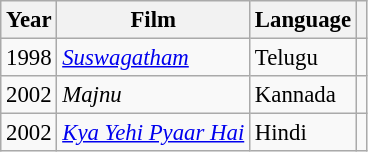<table class="wikitable sortable" style="font-size:95%;">
<tr>
<th>Year</th>
<th>Film</th>
<th>Language</th>
<th></th>
</tr>
<tr>
<td>1998</td>
<td><em><a href='#'>Suswagatham</a></em></td>
<td>Telugu</td>
<td></td>
</tr>
<tr>
<td>2002</td>
<td><em>Majnu</em></td>
<td>Kannada</td>
<td></td>
</tr>
<tr>
<td>2002</td>
<td><em><a href='#'>Kya Yehi Pyaar Hai</a></em></td>
<td>Hindi</td>
<td></td>
</tr>
</table>
